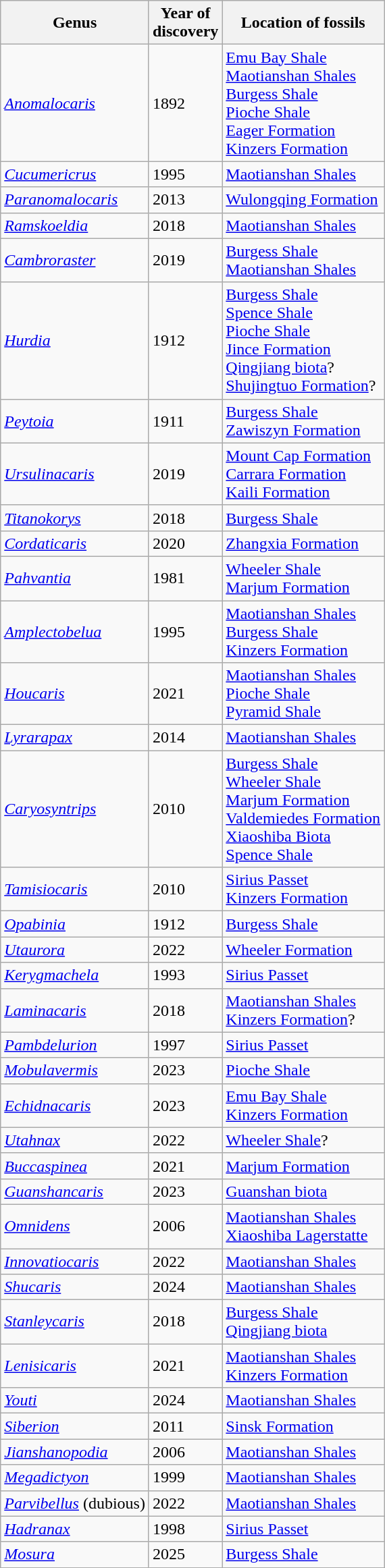<table class="wikitable">
<tr>
<th>Genus</th>
<th>Year of<br>discovery</th>
<th>Location of fossils</th>
</tr>
<tr>
<td><em><a href='#'>Anomalocaris</a></em></td>
<td>1892</td>
<td><a href='#'>Emu Bay Shale</a><br><a href='#'>Maotianshan Shales</a><br><a href='#'>Burgess Shale</a><br><a href='#'>Pioche Shale</a><br><a href='#'>Eager Formation</a><br><a href='#'>Kinzers Formation</a></td>
</tr>
<tr>
<td><em><a href='#'>Cucumericrus</a></em></td>
<td>1995</td>
<td><a href='#'>Maotianshan Shales</a></td>
</tr>
<tr>
<td><em><a href='#'>Paranomalocaris</a></em></td>
<td>2013</td>
<td><a href='#'>Wulongqing Formation</a></td>
</tr>
<tr>
<td><em><a href='#'>Ramskoeldia</a></em></td>
<td>2018</td>
<td><a href='#'>Maotianshan Shales</a></td>
</tr>
<tr>
<td><em><a href='#'>Cambroraster</a></em></td>
<td>2019</td>
<td><a href='#'>Burgess Shale</a><br><a href='#'>Maotianshan Shales</a></td>
</tr>
<tr>
<td><em><a href='#'>Hurdia</a></em></td>
<td>1912</td>
<td><a href='#'>Burgess Shale</a><br><a href='#'>Spence Shale</a><br><a href='#'>Pioche Shale</a><br><a href='#'>Jince Formation</a><br><a href='#'>Qingjiang biota</a>?<br><a href='#'>Shujingtuo Formation</a>?</td>
</tr>
<tr>
<td><em><a href='#'>Peytoia</a></em></td>
<td>1911</td>
<td><a href='#'>Burgess Shale</a><br><a href='#'>Zawiszyn Formation</a></td>
</tr>
<tr>
<td><em><a href='#'>Ursulinacaris</a></em></td>
<td>2019</td>
<td><a href='#'>Mount Cap Formation</a><br><a href='#'>Carrara Formation</a><br><a href='#'>Kaili Formation</a></td>
</tr>
<tr>
<td><em><a href='#'>Titanokorys</a></em></td>
<td>2018</td>
<td><a href='#'>Burgess Shale</a></td>
</tr>
<tr>
<td><em><a href='#'>Cordaticaris</a></em></td>
<td>2020</td>
<td><a href='#'>Zhangxia Formation</a></td>
</tr>
<tr>
<td><em><a href='#'>Pahvantia</a></em></td>
<td>1981</td>
<td><a href='#'>Wheeler Shale</a><br><a href='#'>Marjum Formation</a></td>
</tr>
<tr>
<td><em><a href='#'>Amplectobelua</a></em></td>
<td>1995</td>
<td><a href='#'>Maotianshan Shales</a><br><a href='#'>Burgess Shale</a><br><a href='#'>Kinzers Formation</a></td>
</tr>
<tr>
<td><em><a href='#'>Houcaris</a></em></td>
<td>2021</td>
<td><a href='#'>Maotianshan Shales</a><br><a href='#'>Pioche Shale</a><br><a href='#'>Pyramid Shale</a></td>
</tr>
<tr>
<td><em><a href='#'>Lyrarapax</a></em></td>
<td>2014</td>
<td><a href='#'>Maotianshan Shales</a></td>
</tr>
<tr>
<td><em><a href='#'>Caryosyntrips</a></em></td>
<td>2010</td>
<td><a href='#'>Burgess Shale</a><br><a href='#'>Wheeler Shale</a><br><a href='#'>Marjum Formation</a><br><a href='#'>Valdemiedes Formation</a><br><a href='#'>Xiaoshiba Biota</a><br><a href='#'>Spence Shale</a></td>
</tr>
<tr>
<td><em><a href='#'>Tamisiocaris</a></em></td>
<td>2010</td>
<td><a href='#'>Sirius Passet</a><br><a href='#'>Kinzers Formation</a></td>
</tr>
<tr>
<td><em><a href='#'>Opabinia</a></em></td>
<td>1912</td>
<td><a href='#'>Burgess Shale</a></td>
</tr>
<tr>
<td><em><a href='#'>Utaurora</a></em></td>
<td>2022</td>
<td><a href='#'>Wheeler Formation</a></td>
</tr>
<tr>
<td><em><a href='#'>Kerygmachela</a></em></td>
<td>1993</td>
<td><a href='#'>Sirius Passet</a></td>
</tr>
<tr>
<td><em><a href='#'>Laminacaris</a></em></td>
<td>2018</td>
<td><a href='#'>Maotianshan Shales</a><br><a href='#'>Kinzers Formation</a>?</td>
</tr>
<tr>
<td><em><a href='#'>Pambdelurion</a></em></td>
<td>1997</td>
<td><a href='#'>Sirius Passet</a></td>
</tr>
<tr>
<td><em><a href='#'>Mobulavermis</a></em></td>
<td>2023</td>
<td><a href='#'>Pioche Shale</a></td>
</tr>
<tr>
<td><em><a href='#'>Echidnacaris</a></em></td>
<td>2023</td>
<td><a href='#'>Emu Bay Shale</a><br><a href='#'>Kinzers Formation</a></td>
</tr>
<tr>
<td><em><a href='#'>Utahnax</a></em></td>
<td>2022</td>
<td><a href='#'>Wheeler Shale</a>?</td>
</tr>
<tr>
<td><em><a href='#'>Buccaspinea</a></em></td>
<td>2021</td>
<td><a href='#'>Marjum Formation</a></td>
</tr>
<tr>
<td><em><a href='#'>Guanshancaris</a></em></td>
<td>2023</td>
<td><a href='#'>Guanshan biota</a></td>
</tr>
<tr>
<td><em><a href='#'>Omnidens</a></em></td>
<td>2006</td>
<td><a href='#'>Maotianshan Shales</a><br><a href='#'>Xiaoshiba Lagerstatte</a></td>
</tr>
<tr>
<td><em><a href='#'>Innovatiocaris</a></em></td>
<td>2022</td>
<td><a href='#'>Maotianshan Shales</a></td>
</tr>
<tr>
<td><em><a href='#'>Shucaris</a></em></td>
<td>2024</td>
<td><a href='#'>Maotianshan Shales</a></td>
</tr>
<tr>
<td><em><a href='#'>Stanleycaris</a></em></td>
<td>2018</td>
<td><a href='#'>Burgess Shale</a><br><a href='#'>Qingjiang biota</a></td>
</tr>
<tr>
<td><em><a href='#'>Lenisicaris</a></em></td>
<td>2021</td>
<td><a href='#'>Maotianshan Shales</a><br><a href='#'>Kinzers Formation</a></td>
</tr>
<tr>
<td><em><a href='#'>Youti</a></em></td>
<td>2024</td>
<td><a href='#'>Maotianshan Shales</a></td>
</tr>
<tr>
<td><em><a href='#'>Siberion</a></em></td>
<td>2011</td>
<td><a href='#'>Sinsk Formation</a></td>
</tr>
<tr>
<td><em><a href='#'>Jianshanopodia</a></em></td>
<td>2006</td>
<td><a href='#'>Maotianshan Shales</a></td>
</tr>
<tr>
<td><em><a href='#'>Megadictyon</a></em></td>
<td>1999</td>
<td><a href='#'>Maotianshan Shales</a></td>
</tr>
<tr>
<td><em><a href='#'>Parvibellus</a></em> (dubious)</td>
<td>2022</td>
<td><a href='#'>Maotianshan Shales</a></td>
</tr>
<tr>
<td><em><a href='#'>Hadranax</a></em></td>
<td>1998</td>
<td><a href='#'>Sirius Passet</a></td>
</tr>
<tr>
<td><em><a href='#'>Mosura</a></em></td>
<td>2025</td>
<td><a href='#'>Burgess Shale</a></td>
</tr>
</table>
